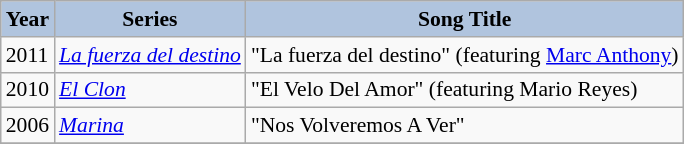<table class="wikitable" style="font-size:90%;">
<tr>
<th style="background:#B0C4DE;">Year</th>
<th style="background:#B0C4DE;">Series</th>
<th style="background:#B0C4DE;">Song Title</th>
</tr>
<tr>
<td>2011</td>
<td><em><a href='#'>La fuerza del destino</a></em></td>
<td>"La fuerza del destino" (featuring <a href='#'>Marc Anthony</a>)</td>
</tr>
<tr>
<td>2010</td>
<td><em><a href='#'>El Clon</a></em></td>
<td>"El Velo Del Amor" (featuring Mario Reyes)</td>
</tr>
<tr>
<td>2006</td>
<td><em><a href='#'>Marina</a></em></td>
<td>"Nos Volveremos A Ver"</td>
</tr>
<tr>
</tr>
</table>
